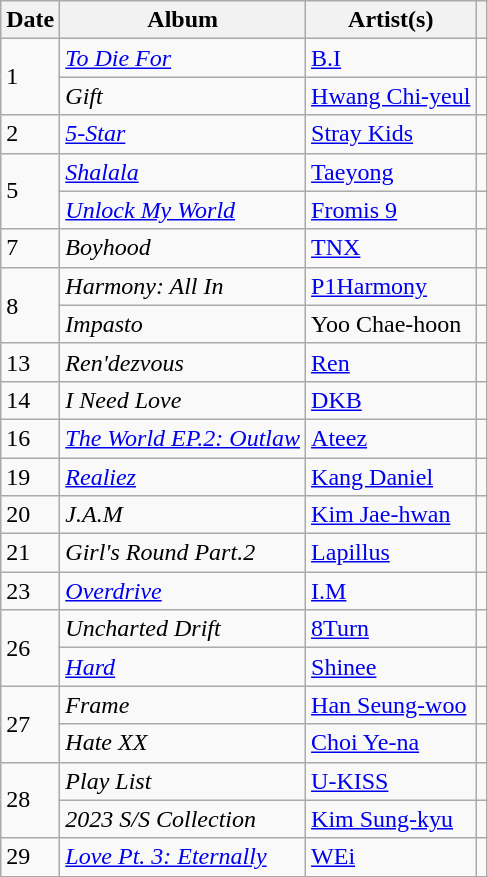<table class="wikitable">
<tr>
<th>Date</th>
<th>Album</th>
<th>Artist(s)</th>
<th></th>
</tr>
<tr>
<td rowspan="2">1</td>
<td><em><a href='#'>To Die For</a></em></td>
<td><a href='#'>B.I</a></td>
<td></td>
</tr>
<tr>
<td><em>Gift</em></td>
<td><a href='#'>Hwang Chi-yeul</a></td>
<td></td>
</tr>
<tr>
<td>2</td>
<td><em><a href='#'>5-Star</a></em></td>
<td><a href='#'>Stray Kids</a></td>
<td></td>
</tr>
<tr>
<td rowspan="2">5</td>
<td><em><a href='#'>Shalala</a></em></td>
<td><a href='#'>Taeyong</a></td>
<td></td>
</tr>
<tr>
<td><em><a href='#'>Unlock My World</a></em></td>
<td><a href='#'>Fromis 9</a></td>
<td></td>
</tr>
<tr>
<td>7</td>
<td><em>Boyhood</em></td>
<td><a href='#'>TNX</a></td>
<td></td>
</tr>
<tr>
<td rowspan="2">8</td>
<td><em>Harmony: All In</em></td>
<td><a href='#'>P1Harmony</a></td>
<td></td>
</tr>
<tr>
<td><em>Impasto</em></td>
<td>Yoo Chae-hoon</td>
<td></td>
</tr>
<tr>
<td>13</td>
<td><em>Ren'dezvous</em></td>
<td><a href='#'>Ren</a></td>
<td></td>
</tr>
<tr>
<td>14</td>
<td><em>I Need Love</em></td>
<td><a href='#'>DKB</a></td>
<td></td>
</tr>
<tr>
<td>16</td>
<td><em><a href='#'>The World EP.2: Outlaw</a></em></td>
<td><a href='#'>Ateez</a></td>
<td></td>
</tr>
<tr>
<td>19</td>
<td><em><a href='#'>Realiez</a></em></td>
<td><a href='#'>Kang Daniel</a></td>
<td></td>
</tr>
<tr>
<td>20</td>
<td><em>J.A.M</em></td>
<td><a href='#'>Kim Jae-hwan</a></td>
<td></td>
</tr>
<tr>
<td>21</td>
<td><em>Girl's Round Part.2</em></td>
<td><a href='#'>Lapillus</a></td>
<td></td>
</tr>
<tr>
<td>23</td>
<td><em><a href='#'>Overdrive</a></em></td>
<td><a href='#'>I.M</a></td>
<td></td>
</tr>
<tr>
<td rowspan="2">26</td>
<td><em>Uncharted Drift</em></td>
<td><a href='#'>8Turn</a></td>
<td></td>
</tr>
<tr>
<td><em><a href='#'>Hard</a></em></td>
<td><a href='#'>Shinee</a></td>
<td></td>
</tr>
<tr>
<td rowspan="2">27</td>
<td><em>Frame</em></td>
<td><a href='#'>Han Seung-woo</a></td>
<td></td>
</tr>
<tr>
<td><em>Hate XX</em></td>
<td><a href='#'>Choi Ye-na</a></td>
<td></td>
</tr>
<tr>
<td rowspan="2">28</td>
<td><em>Play List</em></td>
<td><a href='#'>U-KISS</a></td>
<td></td>
</tr>
<tr>
<td><em>2023 S/S Collection</em></td>
<td><a href='#'>Kim Sung-kyu</a></td>
<td></td>
</tr>
<tr>
<td>29</td>
<td><em><a href='#'>Love Pt. 3: Eternally</a></em></td>
<td><a href='#'>WEi</a></td>
<td></td>
</tr>
<tr>
</tr>
</table>
